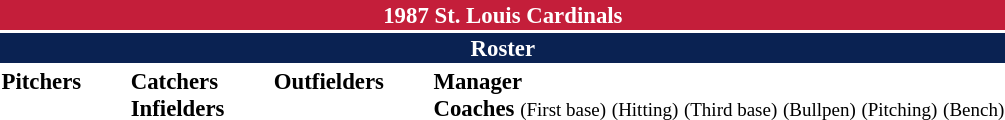<table class="toccolours" style="font-size: 95%;">
<tr>
<th colspan="10" style="background-color: #c41e3a; color: white; text-align: center;">1987 St. Louis Cardinals</th>
</tr>
<tr>
<td colspan="10" style="background-color: #0a2252; color: white; text-align: center;"><strong>Roster</strong></td>
</tr>
<tr>
<td valign="top"><strong>Pitchers</strong><br>















</td>
<td width="25px"></td>
<td valign="top"><strong>Catchers</strong><br>


<strong>Infielders</strong>









</td>
<td width="25px"></td>
<td valign="top"><strong>Outfielders</strong><br>







</td>
<td width="25px"></td>
<td valign="top"><strong>Manager</strong><br>
<strong>Coaches</strong>
 <small>(First base)</small>
 <small>(Hitting)</small>
 <small>(Third base)</small>
 <small>(Bullpen)</small>
 <small>(Pitching)</small>
 <small>(Bench)</small></td>
</tr>
</table>
